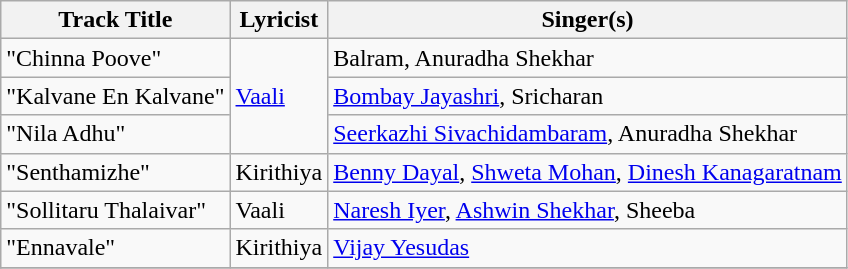<table class="wikitable">
<tr>
<th>Track Title</th>
<th>Lyricist</th>
<th>Singer(s)</th>
</tr>
<tr>
<td>"Chinna Poove"</td>
<td rowspan="3"><a href='#'>Vaali</a></td>
<td>Balram, Anuradha Shekhar</td>
</tr>
<tr>
<td>"Kalvane En Kalvane"</td>
<td><a href='#'>Bombay Jayashri</a>, Sricharan</td>
</tr>
<tr>
<td>"Nila Adhu"</td>
<td><a href='#'>Seerkazhi Sivachidambaram</a>, Anuradha Shekhar</td>
</tr>
<tr>
<td>"Senthamizhe"</td>
<td>Kirithiya</td>
<td><a href='#'>Benny Dayal</a>, <a href='#'>Shweta Mohan</a>, <a href='#'>Dinesh Kanagaratnam</a></td>
</tr>
<tr>
<td>"Sollitaru Thalaivar"</td>
<td>Vaali</td>
<td><a href='#'>Naresh Iyer</a>, <a href='#'>Ashwin Shekhar</a>, Sheeba</td>
</tr>
<tr>
<td>"Ennavale"</td>
<td>Kirithiya</td>
<td><a href='#'>Vijay Yesudas</a></td>
</tr>
<tr>
</tr>
</table>
